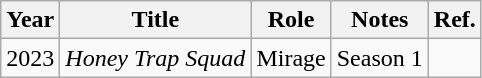<table class="wikitable sortable">
<tr>
<th>Year</th>
<th>Title</th>
<th>Role</th>
<th class="unsortable">Notes</th>
<th class="unsortable">Ref.</th>
</tr>
<tr>
<td>2023</td>
<td><em> Honey Trap Squad </em></td>
<td>Mirage</td>
<td>Season 1</td>
<td style="text-align:center;"></td>
</tr>
</table>
